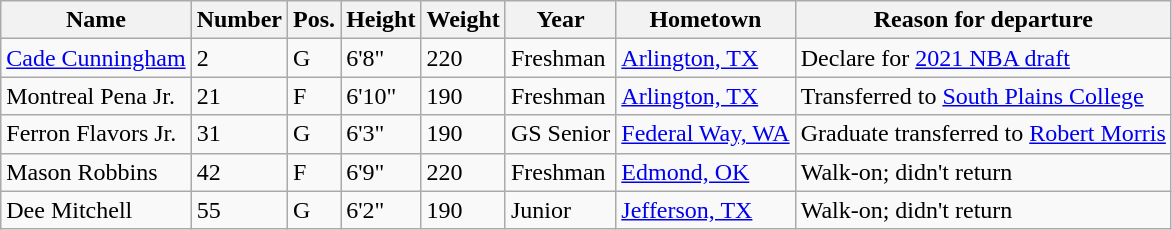<table class="wikitable sortable" border="1">
<tr>
<th>Name</th>
<th>Number</th>
<th>Pos.</th>
<th>Height</th>
<th>Weight</th>
<th>Year</th>
<th>Hometown</th>
<th class="unsortable">Reason for departure</th>
</tr>
<tr>
<td><a href='#'>Cade Cunningham</a></td>
<td>2</td>
<td>G</td>
<td>6'8"</td>
<td>220</td>
<td>Freshman</td>
<td><a href='#'>Arlington, TX</a></td>
<td>Declare for <a href='#'>2021 NBA draft</a></td>
</tr>
<tr>
<td>Montreal Pena Jr.</td>
<td>21</td>
<td>F</td>
<td>6'10"</td>
<td>190</td>
<td>Freshman</td>
<td><a href='#'>Arlington, TX</a></td>
<td>Transferred to <a href='#'>South Plains College</a></td>
</tr>
<tr>
<td>Ferron Flavors Jr.</td>
<td>31</td>
<td>G</td>
<td>6'3"</td>
<td>190</td>
<td>GS Senior</td>
<td><a href='#'>Federal Way, WA</a></td>
<td>Graduate transferred to <a href='#'>Robert Morris</a></td>
</tr>
<tr>
<td>Mason Robbins</td>
<td>42</td>
<td>F</td>
<td>6'9"</td>
<td>220</td>
<td>Freshman</td>
<td><a href='#'>Edmond, OK</a></td>
<td>Walk-on; didn't return</td>
</tr>
<tr>
<td>Dee Mitchell</td>
<td>55</td>
<td>G</td>
<td>6'2"</td>
<td>190</td>
<td>Junior</td>
<td><a href='#'>Jefferson, TX</a></td>
<td>Walk-on; didn't return</td>
</tr>
</table>
